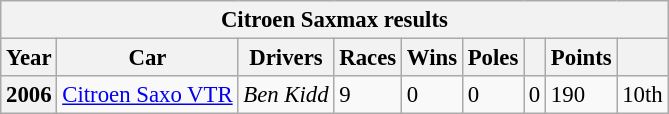<table class="wikitable" style="font-size:95%">
<tr>
<th colspan=10>Citroen Saxmax results</th>
</tr>
<tr>
<th>Year</th>
<th>Car</th>
<th>Drivers</th>
<th>Races</th>
<th>Wins</th>
<th>Poles</th>
<th></th>
<th>Points</th>
<th></th>
</tr>
<tr>
<th>2006</th>
<td><a href='#'>Citroen Saxo VTR</a></td>
<td> <em>Ben Kidd</em></td>
<td>9</td>
<td>0</td>
<td>0</td>
<td>0</td>
<td>190</td>
<td>10th</td>
</tr>
</table>
